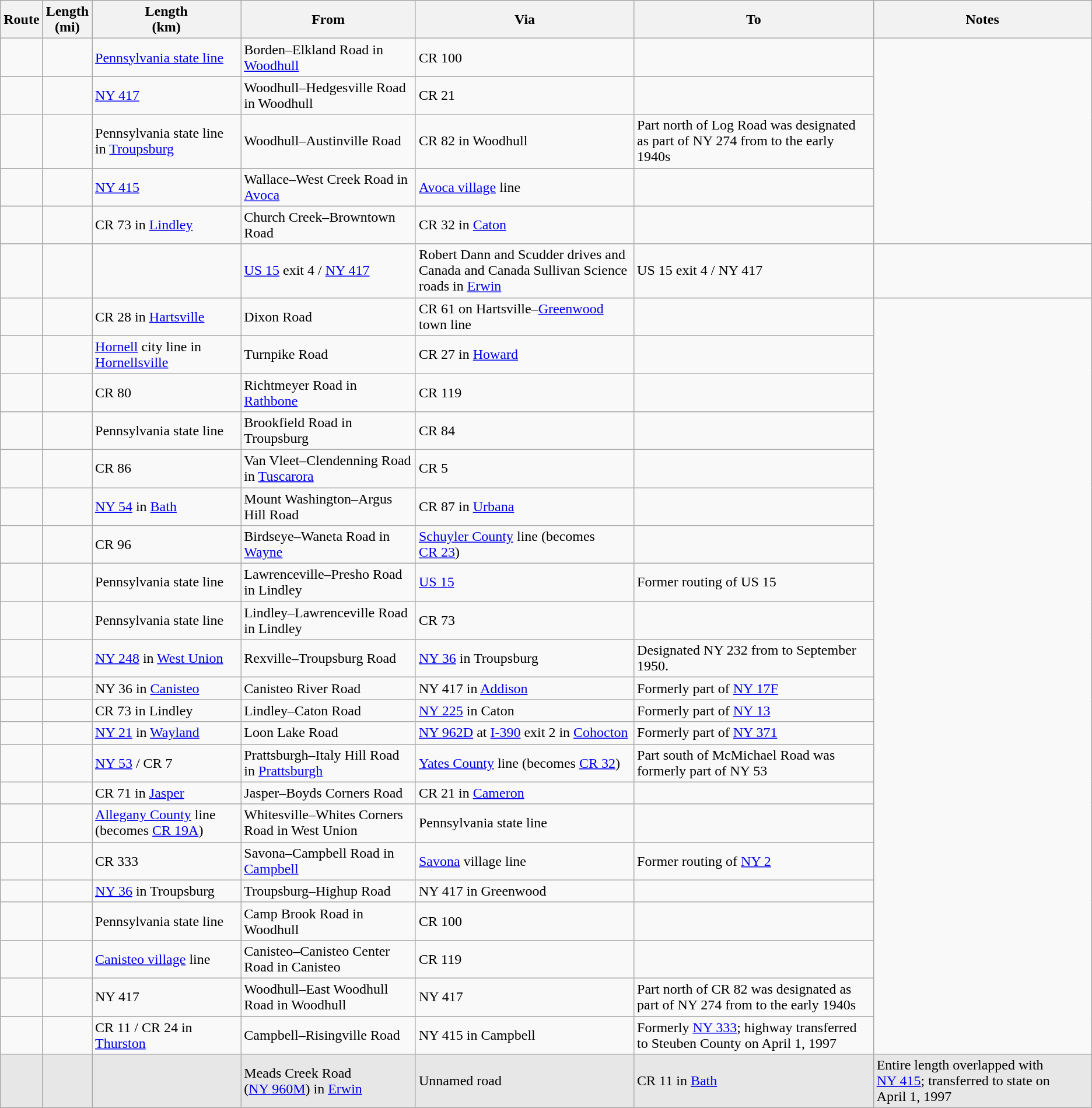<table class="wikitable sortable">
<tr>
<th>Route</th>
<th>Length<br>(mi)</th>
<th>Length<br>(km)</th>
<th class="unsortable">From</th>
<th class="unsortable" width="20%">Via</th>
<th class="unsortable">To</th>
<th class="unsortable" width="20%">Notes</th>
</tr>
<tr>
<td id="101"></td>
<td></td>
<td><a href='#'>Pennsylvania state line</a></td>
<td>Borden–Elkland Road in <a href='#'>Woodhull</a></td>
<td>CR 100</td>
<td></td>
</tr>
<tr>
<td id="102"></td>
<td></td>
<td><a href='#'>NY&nbsp;417</a></td>
<td>Woodhull–Hedgesville Road in Woodhull</td>
<td>CR 21</td>
<td></td>
</tr>
<tr>
<td id="103"></td>
<td></td>
<td>Pennsylvania state line in <a href='#'>Troupsburg</a></td>
<td>Woodhull–Austinville Road</td>
<td>CR 82 in Woodhull</td>
<td>Part north of Log Road was designated as part of NY 274 from  to the early 1940s</td>
</tr>
<tr>
<td id="105"></td>
<td></td>
<td><a href='#'>NY&nbsp;415</a></td>
<td>Wallace–West Creek Road in <a href='#'>Avoca</a></td>
<td><a href='#'>Avoca village</a> line</td>
<td></td>
</tr>
<tr>
<td id="106"></td>
<td></td>
<td>CR 73 in <a href='#'>Lindley</a></td>
<td>Church Creek–Browntown Road</td>
<td>CR 32 in <a href='#'>Caton</a></td>
<td></td>
</tr>
<tr>
<td id="107"></td>
<td></td>
<td></td>
<td><a href='#'>US 15</a> exit 4 / <a href='#'>NY&nbsp;417</a></td>
<td>Robert Dann and Scudder drives and Canada and Canada Sullivan Science roads in <a href='#'>Erwin</a></td>
<td>US 15 exit 4 / NY 417</td>
<td></td>
</tr>
<tr>
<td id="108"></td>
<td></td>
<td>CR 28 in <a href='#'>Hartsville</a></td>
<td>Dixon Road</td>
<td>CR 61 on Hartsville–<a href='#'>Greenwood</a> town line</td>
<td></td>
</tr>
<tr>
<td id="109"></td>
<td></td>
<td><a href='#'>Hornell</a> city line in <a href='#'>Hornellsville</a></td>
<td>Turnpike Road</td>
<td>CR 27 in <a href='#'>Howard</a></td>
<td></td>
</tr>
<tr>
<td id="110"></td>
<td></td>
<td>CR 80</td>
<td>Richtmeyer Road in <a href='#'>Rathbone</a></td>
<td>CR 119</td>
<td></td>
</tr>
<tr>
<td id="111"></td>
<td></td>
<td>Pennsylvania state line</td>
<td>Brookfield Road in Troupsburg</td>
<td>CR 84</td>
<td></td>
</tr>
<tr>
<td id="112"></td>
<td></td>
<td>CR 86</td>
<td>Van Vleet–Clendenning Road in <a href='#'>Tuscarora</a></td>
<td>CR 5</td>
<td></td>
</tr>
<tr>
<td id="113"></td>
<td></td>
<td><a href='#'>NY&nbsp;54</a> in <a href='#'>Bath</a></td>
<td>Mount Washington–Argus Hill Road</td>
<td>CR 87 in <a href='#'>Urbana</a></td>
<td></td>
</tr>
<tr>
<td id="114"></td>
<td></td>
<td>CR 96</td>
<td>Birdseye–Waneta Road in <a href='#'>Wayne</a></td>
<td><a href='#'>Schuyler County</a> line (becomes <a href='#'>CR 23</a>)</td>
<td></td>
</tr>
<tr>
<td id="115"></td>
<td></td>
<td>Pennsylvania state line</td>
<td>Lawrenceville–Presho Road in Lindley</td>
<td><a href='#'>US 15</a></td>
<td>Former routing of US 15</td>
</tr>
<tr>
<td id="116"></td>
<td></td>
<td>Pennsylvania state line</td>
<td>Lindley–Lawrenceville Road in Lindley</td>
<td>CR 73</td>
<td></td>
</tr>
<tr>
<td id="117"></td>
<td></td>
<td><a href='#'>NY&nbsp;248</a> in <a href='#'>West Union</a></td>
<td>Rexville–Troupsburg Road</td>
<td><a href='#'>NY&nbsp;36</a> in Troupsburg</td>
<td>Designated NY 232 from  to September 1950.</td>
</tr>
<tr>
<td id="119"></td>
<td></td>
<td>NY 36 in <a href='#'>Canisteo</a></td>
<td>Canisteo River Road</td>
<td>NY 417 in <a href='#'>Addison</a></td>
<td>Formerly part of <a href='#'>NY&nbsp;17F</a></td>
</tr>
<tr>
<td id="120"></td>
<td></td>
<td>CR 73 in Lindley</td>
<td>Lindley–Caton Road</td>
<td><a href='#'>NY&nbsp;225</a> in Caton</td>
<td>Formerly part of <a href='#'>NY&nbsp;13</a></td>
</tr>
<tr>
<td></td>
<td></td>
<td><a href='#'>NY&nbsp;21</a> in <a href='#'>Wayland</a></td>
<td>Loon Lake Road</td>
<td><a href='#'>NY&nbsp;962D</a> at <a href='#'>I-390</a> exit 2 in <a href='#'>Cohocton</a></td>
<td>Formerly part of <a href='#'>NY&nbsp;371</a></td>
</tr>
<tr>
<td id="122"></td>
<td></td>
<td><a href='#'>NY&nbsp;53</a> / CR 7</td>
<td>Prattsburgh–Italy Hill Road in <a href='#'>Prattsburgh</a></td>
<td><a href='#'>Yates County</a> line (becomes <a href='#'>CR 32</a>)</td>
<td>Part south of McMichael Road was formerly part of NY 53</td>
</tr>
<tr>
<td id="123"></td>
<td></td>
<td>CR 71 in <a href='#'>Jasper</a></td>
<td>Jasper–Boyds Corners Road</td>
<td>CR 21 in <a href='#'>Cameron</a></td>
<td></td>
</tr>
<tr>
<td id="124"></td>
<td></td>
<td><a href='#'>Allegany County</a> line (becomes <a href='#'>CR 19A</a>)</td>
<td>Whitesville–Whites Corners Road in West Union</td>
<td>Pennsylvania state line</td>
<td></td>
</tr>
<tr>
<td id="125"></td>
<td></td>
<td>CR 333</td>
<td>Savona–Campbell Road in <a href='#'>Campbell</a></td>
<td><a href='#'>Savona</a> village line</td>
<td>Former routing of <a href='#'>NY 2</a></td>
</tr>
<tr>
<td id="126"></td>
<td></td>
<td><a href='#'>NY&nbsp;36</a> in Troupsburg</td>
<td>Troupsburg–Highup Road</td>
<td>NY 417 in Greenwood</td>
<td></td>
</tr>
<tr>
<td id="127"></td>
<td></td>
<td>Pennsylvania state line</td>
<td>Camp Brook Road in Woodhull</td>
<td>CR 100</td>
<td></td>
</tr>
<tr>
<td id="128"></td>
<td></td>
<td><a href='#'>Canisteo village</a> line</td>
<td>Canisteo–Canisteo Center Road in Canisteo</td>
<td>CR 119</td>
<td></td>
</tr>
<tr>
<td id="129"></td>
<td></td>
<td>NY 417</td>
<td>Woodhull–East Woodhull Road in Woodhull</td>
<td>NY 417</td>
<td>Part north of CR 82 was designated as part of NY 274 from  to the early 1940s</td>
</tr>
<tr>
<td id="333"></td>
<td></td>
<td>CR 11 / CR 24 in <a href='#'>Thurston</a></td>
<td>Campbell–Risingville Road</td>
<td>NY 415 in Campbell</td>
<td>Formerly <a href='#'>NY&nbsp;333</a>; highway transferred to Steuben County on April 1, 1997</td>
</tr>
<tr style="background-color:#e7e7e7">
<td id="415"></td>
<td></td>
<td></td>
<td>Meads Creek Road (<a href='#'>NY&nbsp;960M</a>) in <a href='#'>Erwin</a></td>
<td>Unnamed road</td>
<td>CR 11 in <a href='#'>Bath</a></td>
<td>Entire length overlapped with <a href='#'>NY&nbsp;415</a>; transferred to state on April 1, 1997</td>
</tr>
</table>
